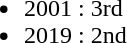<table border="0" cellpadding="2">
<tr valign="top">
<td><br><ul><li>2001 :  3rd</li><li>2019 :  2nd</li></ul></td>
</tr>
</table>
